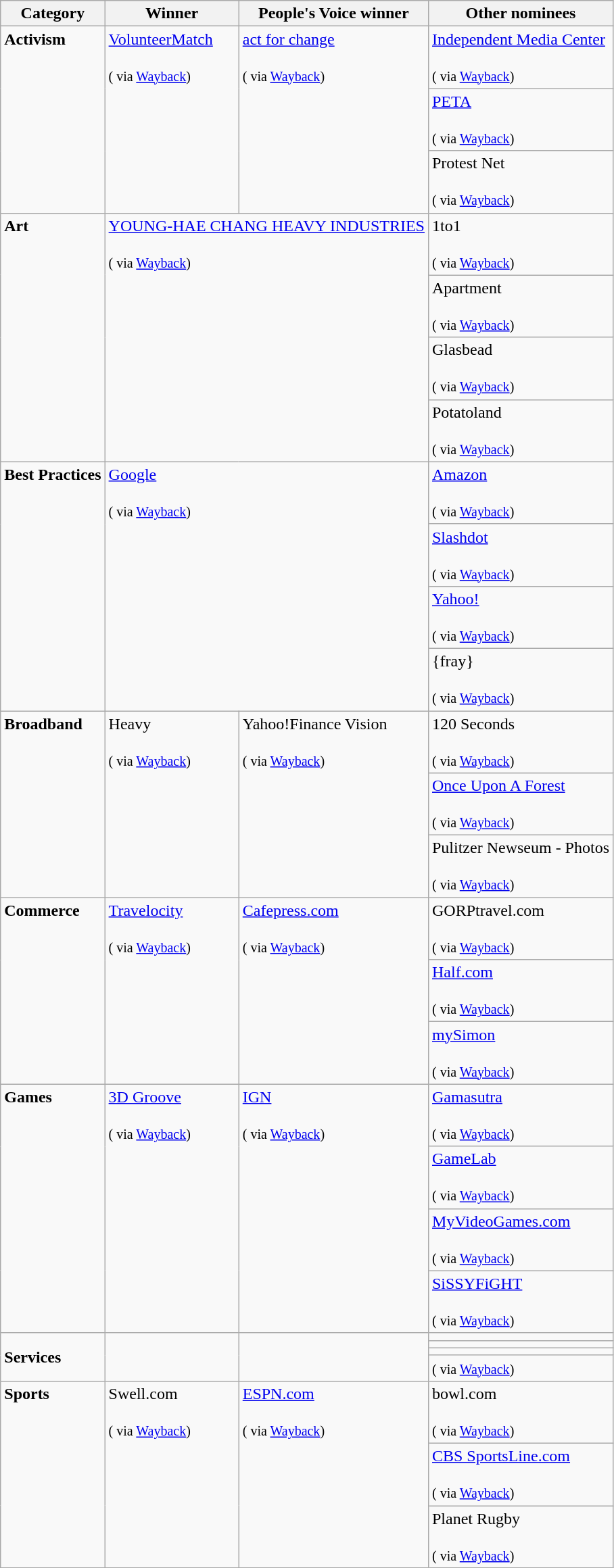<table class="wikitable">
<tr>
<th>Category</th>
<th>Winner</th>
<th>People's Voice winner</th>
<th>Other nominees</th>
</tr>
<tr valign="top">
<td rowspan="3"><strong>Activism</strong></td>
<td rowspan="3"><a href='#'>VolunteerMatch</a><br><br><small>( via <a href='#'>Wayback</a>)</small></td>
<td rowspan="3"><a href='#'>act for change</a><br><br><small>( via <a href='#'>Wayback</a>)</small></td>
<td><a href='#'>Independent Media Center</a><br><br><small>( via <a href='#'>Wayback</a>)</small></td>
</tr>
<tr valign="top">
<td><a href='#'>PETA</a><br><br><small>( via <a href='#'>Wayback</a>)</small></td>
</tr>
<tr valign="top">
<td>Protest Net<br><br><small>( via <a href='#'>Wayback</a>)</small></td>
</tr>
<tr valign="top">
<td rowspan="4"><strong>Art</strong></td>
<td rowspan="4" colspan="2"><a href='#'>YOUNG-HAE CHANG HEAVY INDUSTRIES</a><br><br><small>( via <a href='#'>Wayback</a>)</small></td>
<td>1to1<br><br><small>( via <a href='#'>Wayback</a>)</small></td>
</tr>
<tr valign="top">
<td>Apartment<br><br><small>( via <a href='#'>Wayback</a>)</small></td>
</tr>
<tr valign="top">
<td>Glasbead<br><br><small>( via <a href='#'>Wayback</a>)</small></td>
</tr>
<tr valign="top">
<td>Potatoland<br><br><small>( via <a href='#'>Wayback</a>)</small></td>
</tr>
<tr valign="top">
<td rowspan="4"><strong>Best Practices</strong></td>
<td rowspan="4" colspan="2"><a href='#'>Google</a><br><br><small>( via <a href='#'>Wayback</a>)</small></td>
<td><a href='#'>Amazon</a><br><br><small>( via <a href='#'>Wayback</a>)</small></td>
</tr>
<tr valign="top">
<td><a href='#'>Slashdot</a><br><br><small>( via <a href='#'>Wayback</a>)</small></td>
</tr>
<tr valign="top">
<td><a href='#'>Yahoo!</a><br><br><small>( via <a href='#'>Wayback</a>)</small></td>
</tr>
<tr valign="top">
<td>{fray}<br><br><small>( via <a href='#'>Wayback</a>)</small></td>
</tr>
<tr valign="top">
<td rowspan="3"><strong>Broadband</strong></td>
<td rowspan="3">Heavy<br><br><small>( via <a href='#'>Wayback</a>)</small></td>
<td rowspan="3">Yahoo!Finance Vision<br><br><small>( via <a href='#'>Wayback</a>)</small></td>
<td>120 Seconds<br><br><small>( via <a href='#'>Wayback</a>)</small></td>
</tr>
<tr valign="top">
<td><a href='#'>Once Upon A Forest</a><br><br><small>( via <a href='#'>Wayback</a>)</small></td>
</tr>
<tr valign="top">
<td>Pulitzer Newseum - Photos<br><br><small>( via <a href='#'>Wayback</a>)</small></td>
</tr>
<tr valign="top">
<td rowspan="3"><strong>Commerce</strong></td>
<td rowspan="3"><a href='#'>Travelocity</a><br><br><small>( via <a href='#'>Wayback</a>)</small></td>
<td rowspan="3"><a href='#'>Cafepress.com</a><br><br><small>( via <a href='#'>Wayback</a>)</small></td>
<td>GORPtravel.com<br><br><small>( via <a href='#'>Wayback</a>)</small></td>
</tr>
<tr valign="top">
<td><a href='#'>Half.com</a><br><br><small>( via <a href='#'>Wayback</a>)</small></td>
</tr>
<tr valign="top">
<td><a href='#'>mySimon</a><br><br><small>( via <a href='#'>Wayback</a>)</small></td>
</tr>
<tr valign="top">
<td rowspan="4"><strong>Games</strong></td>
<td rowspan="4"><a href='#'>3D Groove</a><br><br><small>( via <a href='#'>Wayback</a>)</small></td>
<td rowspan="4"><a href='#'>IGN</a><br><br><small>( via <a href='#'>Wayback</a>)</small></td>
<td><a href='#'>Gamasutra</a><br><br><small>( via <a href='#'>Wayback</a>)</small></td>
</tr>
<tr valign="top">
<td><a href='#'>GameLab</a><br><br><small>( via <a href='#'>Wayback</a>)</small></td>
</tr>
<tr valign="top">
<td><a href='#'>MyVideoGames.com</a><br><br><small>( via <a href='#'>Wayback</a>)</small></td>
</tr>
<tr valign="top">
<td><a href='#'>SiSSYFiGHT</a><br><br><small>( via <a href='#'>Wayback</a>)</small></td>
</tr>
<tr>
<td rowspan="4"><strong>Services</strong></td>
<td rowspan="4"></td>
<td rowspan="4"></td>
<td></td>
</tr>
<tr>
<td></td>
</tr>
<tr>
<td></td>
</tr>
<tr>
<td><small>( via <a href='#'>Wayback</a>)</small></td>
</tr>
<tr valign="top">
<td rowspan="3"><strong>Sports</strong></td>
<td rowspan="3">Swell.com<br><br><small>( via <a href='#'>Wayback</a>)</small></td>
<td rowspan="3"><a href='#'>ESPN.com</a><br><br><small>( via <a href='#'>Wayback</a>)</small></td>
<td>bowl.com<br><br><small>( via <a href='#'>Wayback</a>)</small></td>
</tr>
<tr valign="top">
<td><a href='#'>CBS SportsLine.com</a><br><br><small>( via <a href='#'>Wayback</a>)</small></td>
</tr>
<tr valign="top">
<td>Planet Rugby<br><br><small>( via <a href='#'>Wayback</a>)</small></td>
</tr>
</table>
